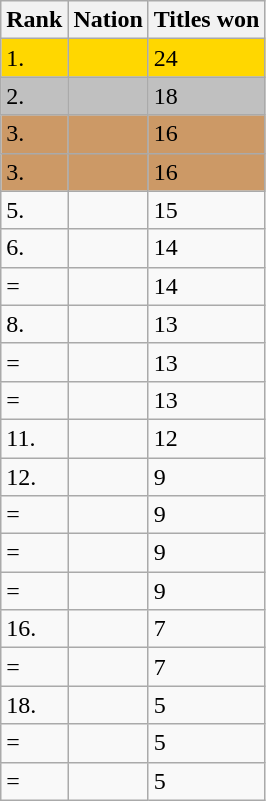<table class="wikitable">
<tr>
<th>Rank</th>
<th>Nation</th>
<th>Titles won</th>
</tr>
<tr bgcolor="gold">
<td>1.</td>
<td></td>
<td>24</td>
</tr>
<tr bgcolor="silver">
<td>2.</td>
<td></td>
<td>18</td>
</tr>
<tr bgcolor="cc9966">
<td>3.</td>
<td></td>
<td>16</td>
</tr>
<tr bgcolor="cc9966">
<td>3.</td>
<td></td>
<td>16</td>
</tr>
<tr>
<td>5.</td>
<td></td>
<td>15</td>
</tr>
<tr>
<td>6.</td>
<td></td>
<td>14</td>
</tr>
<tr>
<td>=</td>
<td></td>
<td>14</td>
</tr>
<tr>
<td>8.</td>
<td></td>
<td>13</td>
</tr>
<tr>
<td>=</td>
<td></td>
<td>13</td>
</tr>
<tr>
<td>=</td>
<td></td>
<td>13</td>
</tr>
<tr>
<td>11.</td>
<td></td>
<td>12</td>
</tr>
<tr>
<td>12.</td>
<td></td>
<td>9</td>
</tr>
<tr>
<td>=</td>
<td></td>
<td>9</td>
</tr>
<tr>
<td>=</td>
<td></td>
<td>9</td>
</tr>
<tr>
<td>=</td>
<td></td>
<td>9</td>
</tr>
<tr>
<td>16.</td>
<td></td>
<td>7</td>
</tr>
<tr>
<td>=</td>
<td></td>
<td>7</td>
</tr>
<tr>
<td>18.</td>
<td></td>
<td>5</td>
</tr>
<tr>
<td>=</td>
<td></td>
<td>5</td>
</tr>
<tr>
<td>=</td>
<td></td>
<td>5</td>
</tr>
</table>
